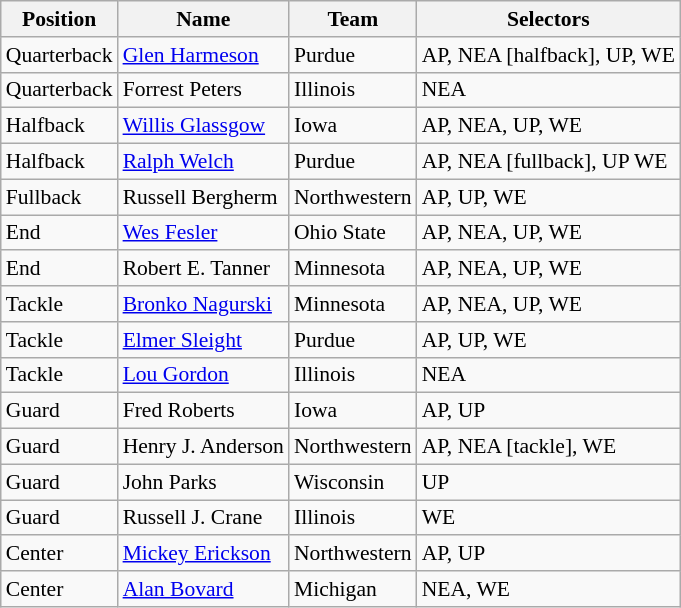<table class="wikitable" style="font-size: 90%">
<tr>
<th>Position</th>
<th>Name</th>
<th>Team</th>
<th>Selectors</th>
</tr>
<tr>
<td>Quarterback</td>
<td><a href='#'>Glen Harmeson</a></td>
<td>Purdue</td>
<td>AP, NEA [halfback], UP, WE</td>
</tr>
<tr>
<td>Quarterback</td>
<td>Forrest Peters</td>
<td>Illinois</td>
<td>NEA</td>
</tr>
<tr>
<td>Halfback</td>
<td><a href='#'>Willis Glassgow</a></td>
<td>Iowa</td>
<td>AP, NEA, UP, WE</td>
</tr>
<tr>
<td>Halfback</td>
<td><a href='#'>Ralph Welch</a></td>
<td>Purdue</td>
<td>AP, NEA [fullback], UP WE</td>
</tr>
<tr>
<td>Fullback</td>
<td>Russell Bergherm</td>
<td>Northwestern</td>
<td>AP, UP, WE</td>
</tr>
<tr>
<td>End</td>
<td><a href='#'>Wes Fesler</a></td>
<td>Ohio State</td>
<td>AP, NEA, UP, WE</td>
</tr>
<tr>
<td>End</td>
<td>Robert E. Tanner</td>
<td>Minnesota</td>
<td>AP, NEA, UP, WE</td>
</tr>
<tr>
<td>Tackle</td>
<td><a href='#'>Bronko Nagurski</a></td>
<td>Minnesota</td>
<td>AP, NEA, UP, WE</td>
</tr>
<tr>
<td>Tackle</td>
<td><a href='#'>Elmer Sleight</a></td>
<td>Purdue</td>
<td>AP, UP, WE</td>
</tr>
<tr>
<td>Tackle</td>
<td><a href='#'>Lou Gordon</a></td>
<td>Illinois</td>
<td>NEA</td>
</tr>
<tr>
<td>Guard</td>
<td>Fred Roberts</td>
<td>Iowa</td>
<td>AP, UP</td>
</tr>
<tr>
<td>Guard</td>
<td>Henry J. Anderson</td>
<td>Northwestern</td>
<td>AP, NEA [tackle], WE</td>
</tr>
<tr>
<td>Guard</td>
<td>John Parks</td>
<td>Wisconsin</td>
<td>UP</td>
</tr>
<tr>
<td>Guard</td>
<td>Russell J. Crane</td>
<td>Illinois</td>
<td>WE</td>
</tr>
<tr>
<td>Center</td>
<td><a href='#'>Mickey Erickson</a></td>
<td>Northwestern</td>
<td>AP, UP</td>
</tr>
<tr>
<td>Center</td>
<td><a href='#'>Alan Bovard</a></td>
<td>Michigan</td>
<td>NEA, WE</td>
</tr>
</table>
